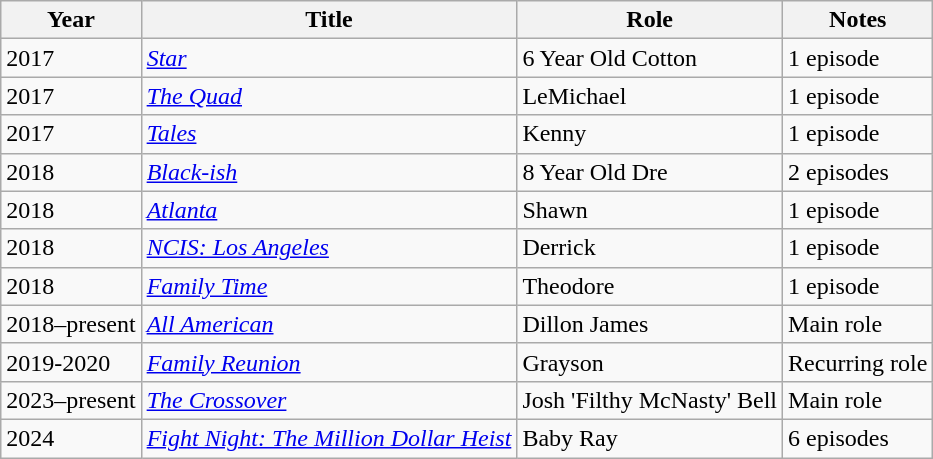<table class="wikitable sortable">
<tr>
<th>Year</th>
<th>Title</th>
<th>Role</th>
<th class="unsortable">Notes</th>
</tr>
<tr>
<td>2017</td>
<td><em><a href='#'>Star</a></em></td>
<td>6 Year Old Cotton</td>
<td>1 episode</td>
</tr>
<tr>
<td>2017</td>
<td><em><a href='#'>The Quad</a></em></td>
<td>LeMichael</td>
<td>1 episode</td>
</tr>
<tr>
<td>2017</td>
<td><em><a href='#'>Tales</a></em></td>
<td>Kenny</td>
<td>1 episode</td>
</tr>
<tr>
<td>2018</td>
<td><em><a href='#'>Black-ish</a></em></td>
<td>8 Year Old Dre</td>
<td>2 episodes</td>
</tr>
<tr>
<td>2018</td>
<td><em><a href='#'>Atlanta</a></em></td>
<td>Shawn</td>
<td>1 episode</td>
</tr>
<tr>
<td>2018</td>
<td><em><a href='#'>NCIS: Los Angeles</a></em></td>
<td>Derrick</td>
<td>1 episode</td>
</tr>
<tr>
<td>2018</td>
<td><em><a href='#'>Family Time</a></em></td>
<td>Theodore</td>
<td>1 episode</td>
</tr>
<tr>
<td>2018–present</td>
<td><em><a href='#'>All American</a></em></td>
<td>Dillon James</td>
<td>Main role</td>
</tr>
<tr>
<td>2019-2020</td>
<td><a href='#'><em>Family Reunion</em></a></td>
<td>Grayson</td>
<td>Recurring role</td>
</tr>
<tr>
<td>2023–present</td>
<td><em><a href='#'>The Crossover</a></em></td>
<td>Josh 'Filthy McNasty' Bell</td>
<td>Main role</td>
</tr>
<tr>
<td>2024</td>
<td><em><a href='#'>Fight Night: The Million Dollar Heist</a></em></td>
<td>Baby Ray</td>
<td>6 episodes</td>
</tr>
</table>
